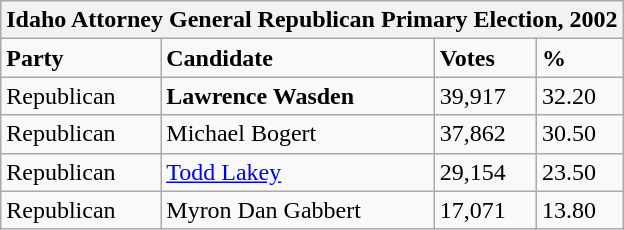<table class="wikitable">
<tr>
<th colspan="4">Idaho Attorney General Republican Primary Election, 2002</th>
</tr>
<tr>
<td><strong>Party</strong></td>
<td><strong>Candidate</strong></td>
<td><strong>Votes</strong></td>
<td><strong>%</strong></td>
</tr>
<tr>
<td>Republican</td>
<td><strong>Lawrence Wasden</strong></td>
<td>39,917</td>
<td>32.20</td>
</tr>
<tr>
<td>Republican</td>
<td>Michael Bogert</td>
<td>37,862</td>
<td>30.50</td>
</tr>
<tr>
<td>Republican</td>
<td><a href='#'>Todd Lakey</a></td>
<td>29,154</td>
<td>23.50</td>
</tr>
<tr>
<td>Republican</td>
<td>Myron Dan Gabbert</td>
<td>17,071</td>
<td>13.80</td>
</tr>
</table>
